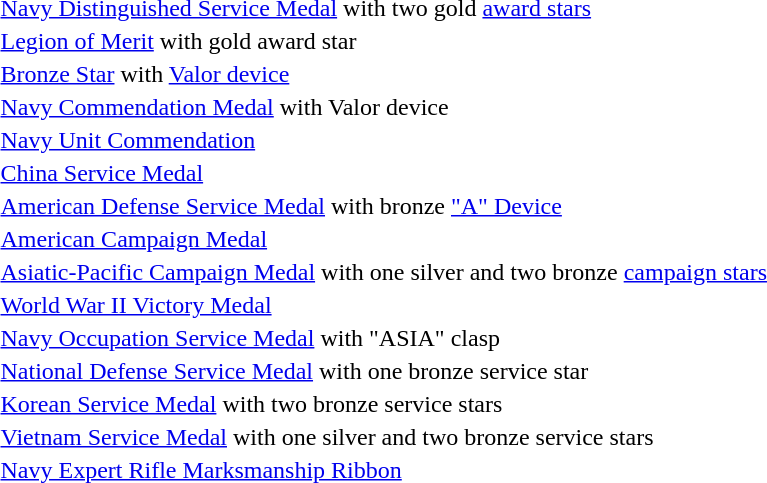<table>
<tr>
<td></td>
<td><a href='#'>Navy Distinguished Service Medal</a> with two gold <a href='#'>award stars</a></td>
</tr>
<tr>
<td></td>
<td><a href='#'>Legion of Merit</a> with gold award star</td>
</tr>
<tr>
<td></td>
<td><a href='#'>Bronze Star</a> with <a href='#'>Valor device</a></td>
</tr>
<tr>
<td></td>
<td><a href='#'>Navy Commendation Medal</a> with Valor device</td>
</tr>
<tr>
<td></td>
<td><a href='#'>Navy Unit Commendation</a></td>
</tr>
<tr>
<td></td>
<td><a href='#'>China Service Medal</a></td>
</tr>
<tr>
<td></td>
<td><a href='#'>American Defense Service Medal</a> with bronze <a href='#'>"A" Device</a></td>
</tr>
<tr>
<td></td>
<td><a href='#'>American Campaign Medal</a></td>
</tr>
<tr>
<td></td>
<td><a href='#'>Asiatic-Pacific Campaign Medal</a> with one silver and two bronze <a href='#'>campaign stars</a></td>
</tr>
<tr>
<td></td>
<td><a href='#'>World War II Victory Medal</a></td>
</tr>
<tr>
<td></td>
<td><a href='#'>Navy Occupation Service Medal</a> with "ASIA" clasp</td>
</tr>
<tr>
<td></td>
<td><a href='#'>National Defense Service Medal</a> with one bronze service star</td>
</tr>
<tr>
<td></td>
<td><a href='#'>Korean Service Medal</a> with two bronze service stars</td>
</tr>
<tr>
<td></td>
<td><a href='#'>Vietnam Service Medal</a> with one silver and two bronze service stars</td>
</tr>
<tr>
<td></td>
<td><a href='#'>Navy Expert Rifle Marksmanship Ribbon</a></td>
</tr>
</table>
